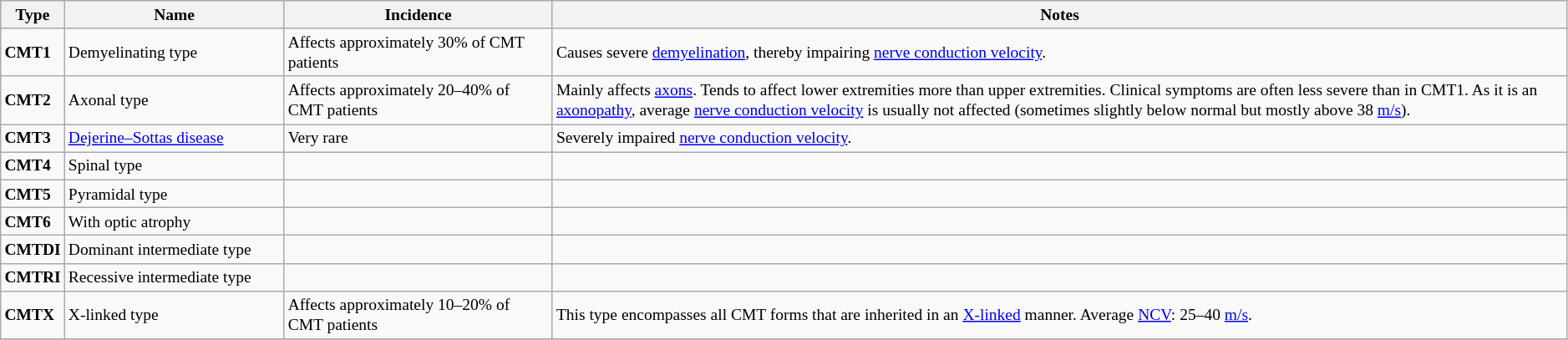<table class="wikitable"  style="text-align: left; font-size: small;">
<tr>
<th>Type</th>
<th style="width:13em">Name</th>
<th style="width:16em">Incidence</th>
<th>Notes</th>
</tr>
<tr>
<td><strong>CMT1</strong></td>
<td>Demyelinating type</td>
<td>Affects approximately 30% of CMT patients</td>
<td>Causes severe <a href='#'>demyelination</a>, thereby impairing <a href='#'>nerve conduction velocity</a>.</td>
</tr>
<tr>
<td><strong>CMT2</strong></td>
<td>Axonal type</td>
<td>Affects approximately 20–40% of CMT patients</td>
<td>Mainly affects <a href='#'>axons</a>. Tends to affect lower extremities more than upper extremities. Clinical symptoms are often less severe than in CMT1. As it is an <a href='#'>axonopathy</a>, average <a href='#'>nerve conduction velocity</a> is usually not affected (sometimes slightly below normal but mostly above 38 <a href='#'>m/s</a>).</td>
</tr>
<tr>
<td><strong>CMT3</strong></td>
<td><a href='#'>Dejerine–Sottas disease</a></td>
<td>Very rare</td>
<td>Severely impaired <a href='#'>nerve conduction velocity</a>.</td>
</tr>
<tr>
<td><strong>CMT4</strong></td>
<td>Spinal type</td>
<td></td>
<td></td>
</tr>
<tr>
<td><strong>CMT5</strong></td>
<td>Pyramidal type</td>
<td></td>
<td></td>
</tr>
<tr>
<td><strong>CMT6</strong></td>
<td>With optic atrophy</td>
<td></td>
<td></td>
</tr>
<tr>
<td><strong>CMTDI</strong></td>
<td>Dominant intermediate type</td>
<td></td>
<td></td>
</tr>
<tr>
<td><strong>CMTRI</strong></td>
<td>Recessive intermediate type</td>
<td></td>
<td></td>
</tr>
<tr>
<td><strong>CMTX</strong></td>
<td>X-linked type</td>
<td>Affects approximately 10–20% of CMT patients</td>
<td>This type encompasses all CMT forms that are inherited in an <a href='#'>X-linked</a> manner. Average <a href='#'>NCV</a>: 25–40 <a href='#'>m/s</a>.</td>
</tr>
<tr>
</tr>
</table>
